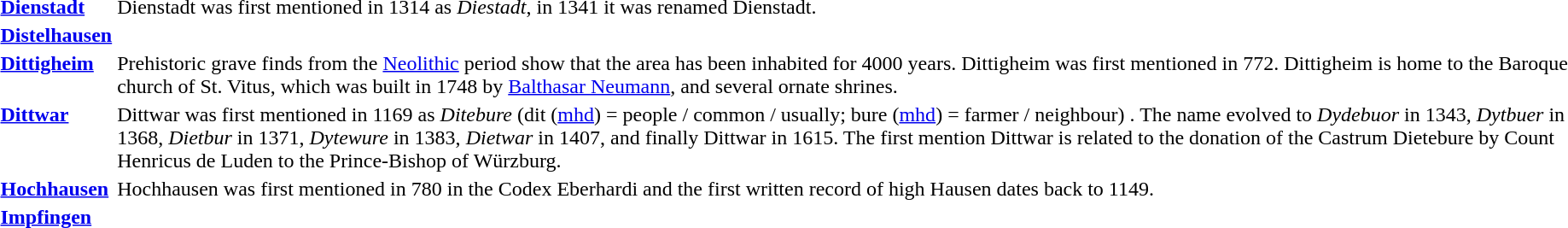<table>
<tr style="vertical-align: top;">
<td></td>
<td><strong><a href='#'>Dienstadt</a></strong></td>
<td>Dienstadt was first mentioned in 1314 as <em>Diestadt</em>, in 1341 it was renamed Dienstadt.</td>
</tr>
<tr style="vertical-align: top;">
<td></td>
<td><strong><a href='#'>Distelhausen</a></strong></td>
<td></td>
</tr>
<tr style="vertical-align: top;">
<td></td>
<td><strong><a href='#'>Dittigheim</a></strong></td>
<td>Prehistoric grave finds from the <a href='#'>Neolithic</a> period show that the area has been inhabited for 4000 years. Dittigheim was first mentioned in 772. Dittigheim is home to the Baroque church of St. Vitus, which was built in 1748 by <a href='#'>Balthasar Neumann</a>, and several ornate shrines.</td>
</tr>
<tr style="vertical-align: top;">
<td></td>
<td><strong><a href='#'>Dittwar</a></strong></td>
<td>Dittwar was first mentioned in 1169 as <em>Ditebure</em> (dit (<a href='#'>mhd</a>) = people / common / usually; bure (<a href='#'>mhd</a>) = farmer / neighbour) . The name evolved to <em>Dydebuor</em> in 1343, <em>Dytbuer</em> in 1368, <em>Dietbur</em> in 1371, <em>Dytewure</em> in 1383, <em>Dietwar</em> in 1407, and finally Dittwar in 1615. The first mention Dittwar is related to the donation of the Castrum Dietebure by Count Henricus de Luden to the Prince-Bishop of Würzburg.</td>
</tr>
<tr style="vertical-align: top;">
<td></td>
<td><strong><a href='#'>Hochhausen</a></strong></td>
<td>Hochhausen was first mentioned in 780 in the Codex Eberhardi and the first written record of high Hausen dates back to 1149.</td>
</tr>
<tr style="vertical-align: top;">
<td></td>
<td><strong><a href='#'>Impfingen</a></strong></td>
<td></td>
</tr>
</table>
